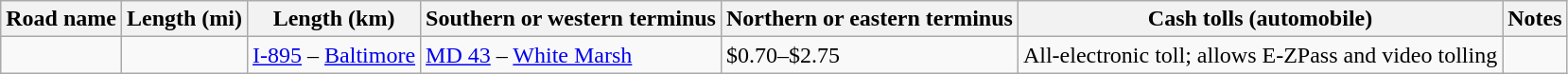<table class=wikitable>
<tr>
<th scope=col>Road name</th>
<th scope=col>Length (mi)</th>
<th scope=col>Length (km)</th>
<th scope=col>Southern or western terminus</th>
<th scope=col>Northern or eastern terminus</th>
<th scope=col>Cash tolls (automobile)</th>
<th scope=col>Notes</th>
</tr>
<tr>
<td></td>
<td></td>
<td><a href='#'>I-895</a> – <a href='#'>Baltimore</a></td>
<td><a href='#'>MD 43</a> – <a href='#'>White Marsh</a></td>
<td>$0.70–$2.75</td>
<td>All-electronic toll; allows E-ZPass and video tolling</td>
</tr>
</table>
